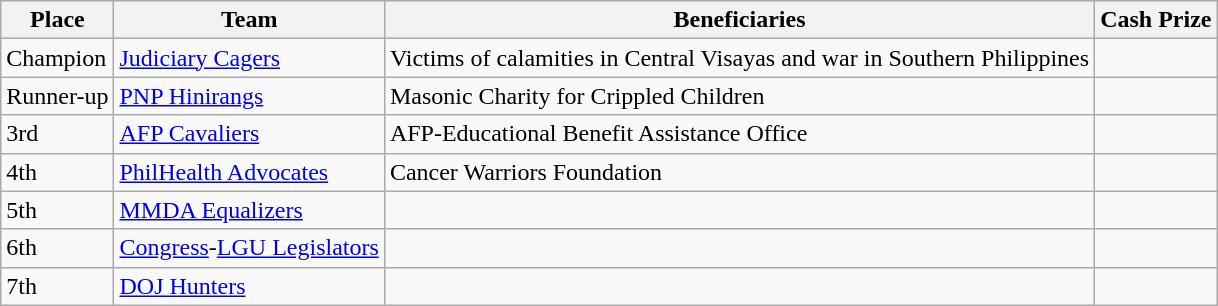<table class="wikitable sortable" border="1">
<tr>
<th>Place</th>
<th>Team</th>
<th>Beneficiaries</th>
<th>Cash Prize</th>
</tr>
<tr>
<td>Champion</td>
<td><a href='#'>Judiciary Cagers</a></td>
<td>Victims of calamities in Central Visayas and war in Southern Philippines </td>
<td></td>
</tr>
<tr>
<td>Runner-up</td>
<td><a href='#'>PNP Hinirangs</a></td>
<td>Masonic Charity for Crippled Children</td>
<td></td>
</tr>
<tr>
<td>3rd</td>
<td><a href='#'>AFP Cavaliers</a></td>
<td>AFP-Educational Benefit Assistance Office</td>
<td></td>
</tr>
<tr>
<td>4th</td>
<td><a href='#'>PhilHealth Advocates</a></td>
<td>Cancer Warriors Foundation</td>
<td></td>
</tr>
<tr>
<td>5th</td>
<td><a href='#'>MMDA Equalizers</a></td>
<td></td>
<td></td>
</tr>
<tr>
<td>6th</td>
<td><a href='#'>Congress</a>-<a href='#'>LGU Legislators</a></td>
<td></td>
<td></td>
</tr>
<tr>
<td>7th</td>
<td><a href='#'>DOJ Hunters</a></td>
<td></td>
<td></td>
</tr>
</table>
